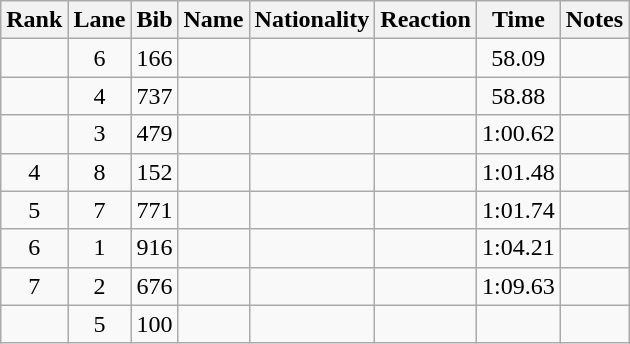<table class="wikitable sortable" style="text-align:center">
<tr>
<th>Rank</th>
<th>Lane</th>
<th>Bib</th>
<th>Name</th>
<th>Nationality</th>
<th>Reaction</th>
<th>Time</th>
<th>Notes</th>
</tr>
<tr>
<td></td>
<td>6</td>
<td>166</td>
<td align=left></td>
<td align=left></td>
<td></td>
<td>58.09</td>
<td></td>
</tr>
<tr>
<td></td>
<td>4</td>
<td>737</td>
<td align=left></td>
<td align=left></td>
<td></td>
<td>58.88</td>
<td></td>
</tr>
<tr>
<td></td>
<td>3</td>
<td>479</td>
<td align=left></td>
<td align=left></td>
<td></td>
<td>1:00.62</td>
<td></td>
</tr>
<tr>
<td>4</td>
<td>8</td>
<td>152</td>
<td align=left></td>
<td align=left></td>
<td></td>
<td>1:01.48</td>
<td></td>
</tr>
<tr>
<td>5</td>
<td>7</td>
<td>771</td>
<td align=left></td>
<td align=left></td>
<td></td>
<td>1:01.74</td>
<td></td>
</tr>
<tr>
<td>6</td>
<td>1</td>
<td>916</td>
<td align=left></td>
<td align=left></td>
<td></td>
<td>1:04.21</td>
<td></td>
</tr>
<tr>
<td>7</td>
<td>2</td>
<td>676</td>
<td align=left></td>
<td align=left></td>
<td></td>
<td>1:09.63</td>
<td></td>
</tr>
<tr>
<td></td>
<td>5</td>
<td>100</td>
<td align=left></td>
<td align=left></td>
<td></td>
<td></td>
<td><strong></strong></td>
</tr>
</table>
